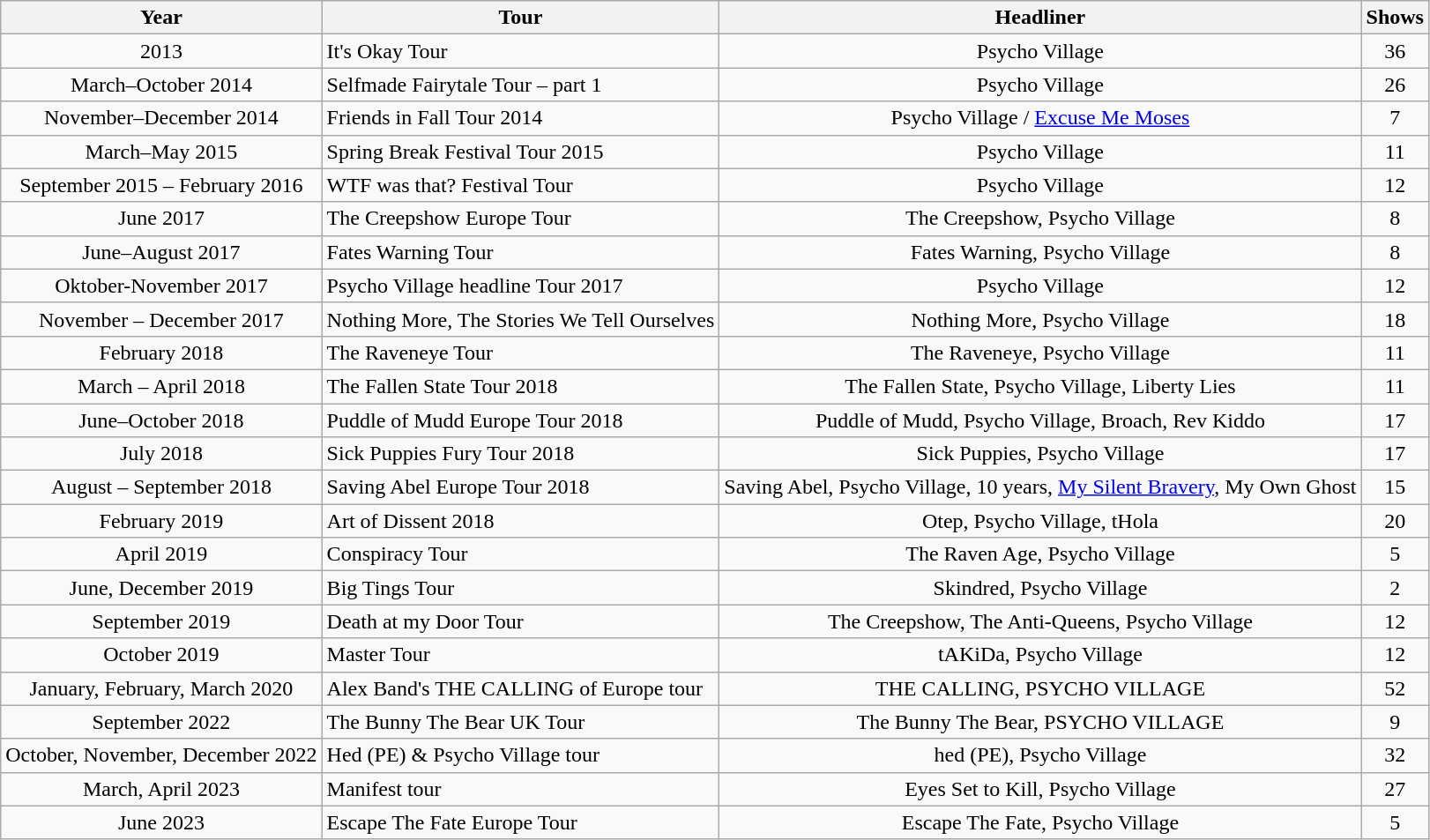<table class="wikitable">
<tr>
<th>Year</th>
<th>Tour</th>
<th>Headliner</th>
<th>Shows</th>
</tr>
<tr>
<td style="text-align:center;">2013</td>
<td>It's Okay Tour</td>
<td style="text-align:center;">Psycho Village</td>
<td style="text-align:center;">36</td>
</tr>
<tr>
<td style="text-align:center;">March–October 2014</td>
<td>Selfmade Fairytale Tour – part 1</td>
<td style="text-align:center;">Psycho Village</td>
<td style="text-align:center;">26</td>
</tr>
<tr>
<td style="text-align:center;">November–December 2014</td>
<td>Friends in Fall Tour 2014</td>
<td style="text-align:center;">Psycho Village / <a href='#'>Excuse Me Moses</a></td>
<td style="text-align:center;">7</td>
</tr>
<tr>
<td style="text-align:center;">March–May 2015</td>
<td>Spring Break Festival Tour 2015</td>
<td style="text-align:center;">Psycho Village</td>
<td style="text-align:center;">11</td>
</tr>
<tr>
<td style="text-align:center;">September 2015 – February 2016</td>
<td>WTF was that? Festival Tour</td>
<td style="text-align:center;">Psycho Village</td>
<td style="text-align:center;">12</td>
</tr>
<tr>
<td style="text-align:center;">June 2017</td>
<td>The Creepshow Europe Tour</td>
<td style="text-align:center;">The Creepshow, Psycho Village</td>
<td style="text-align:center;">8</td>
</tr>
<tr>
<td style="text-align:center;">June–August 2017</td>
<td>Fates Warning Tour</td>
<td style="text-align:center;">Fates Warning, Psycho Village</td>
<td style="text-align:center;">8</td>
</tr>
<tr>
<td style="text-align:center;">Oktober-November 2017</td>
<td>Psycho Village headline Tour 2017</td>
<td style="text-align:center;">Psycho Village</td>
<td style="text-align:center;">12</td>
</tr>
<tr>
<td style="text-align:center;">November – December 2017</td>
<td>Nothing More, The Stories We Tell Ourselves</td>
<td style="text-align:center;">Nothing More, Psycho Village</td>
<td style="text-align:center;">18</td>
</tr>
<tr>
<td style="text-align:center;">February 2018</td>
<td>The Raveneye Tour</td>
<td style="text-align:center;">The Raveneye, Psycho Village</td>
<td style="text-align:center;">11</td>
</tr>
<tr>
<td style="text-align:center;">March – April 2018</td>
<td>The Fallen State Tour 2018</td>
<td style="text-align:center;">The Fallen State, Psycho Village, Liberty Lies</td>
<td style="text-align:center;">11</td>
</tr>
<tr>
<td style="text-align:center;">June–October 2018</td>
<td>Puddle of Mudd Europe Tour 2018</td>
<td style="text-align:center;">Puddle of Mudd, Psycho Village, Broach, Rev Kiddo</td>
<td style="text-align:center;">17</td>
</tr>
<tr>
<td style="text-align:center;">July 2018</td>
<td>Sick Puppies Fury Tour 2018</td>
<td style="text-align:center;">Sick Puppies, Psycho Village</td>
<td style="text-align:center;">17</td>
</tr>
<tr>
<td style="text-align:center;">August – September 2018</td>
<td>Saving Abel Europe Tour 2018</td>
<td style="text-align:center;">Saving Abel, Psycho Village, 10 years, <a href='#'>My Silent Bravery</a>, My Own Ghost</td>
<td style="text-align:center;">15</td>
</tr>
<tr>
<td style="text-align:center;">February 2019</td>
<td>Art of Dissent 2018</td>
<td style="text-align:center;">Otep, Psycho Village, tHola</td>
<td style="text-align:center;">20</td>
</tr>
<tr>
<td style="text-align:center;">April 2019</td>
<td>Conspiracy Tour</td>
<td style="text-align:center;">The Raven Age, Psycho Village</td>
<td style="text-align:center;">5</td>
</tr>
<tr>
<td style="text-align:center;">June, December 2019</td>
<td>Big Tings Tour</td>
<td style="text-align:center;">Skindred, Psycho Village</td>
<td style="text-align:center;">2</td>
</tr>
<tr>
<td style="text-align:center;">September 2019</td>
<td>Death at my Door Tour</td>
<td style="text-align:center;">The Creepshow, The Anti-Queens, Psycho Village</td>
<td style="text-align:center;">12</td>
</tr>
<tr>
<td style="text-align:center;">October 2019</td>
<td>Master Tour</td>
<td style="text-align:center;">tAKiDa, Psycho Village</td>
<td style="text-align:center;">12</td>
</tr>
<tr>
<td style="text-align:center;">January, February, March 2020</td>
<td>Alex Band's THE CALLING of Europe tour</td>
<td style="text-align:center;">THE CALLING, PSYCHO VILLAGE</td>
<td style="text-align:center;">52</td>
</tr>
<tr>
<td style="text-align:center;">September 2022</td>
<td>The Bunny The Bear UK Tour </td>
<td style="text-align:center;">The Bunny The Bear, PSYCHO VILLAGE</td>
<td style="text-align:center;">9</td>
</tr>
<tr>
<td style="text-align:center;">October, November, December 2022</td>
<td>Hed (PE) & Psycho Village tour </td>
<td style="text-align:center;">hed (PE), Psycho Village</td>
<td style="text-align:center;">32</td>
</tr>
<tr>
<td style="text-align:center;">March, April 2023</td>
<td>Manifest tour </td>
<td style="text-align:center;">Eyes Set to Kill, Psycho Village</td>
<td style="text-align:center;">27</td>
</tr>
<tr>
<td style="text-align:center;">June 2023</td>
<td>Escape The Fate Europe Tour </td>
<td style="text-align:center;">Escape The Fate, Psycho Village</td>
<td style="text-align:center;">5</td>
</tr>
</table>
